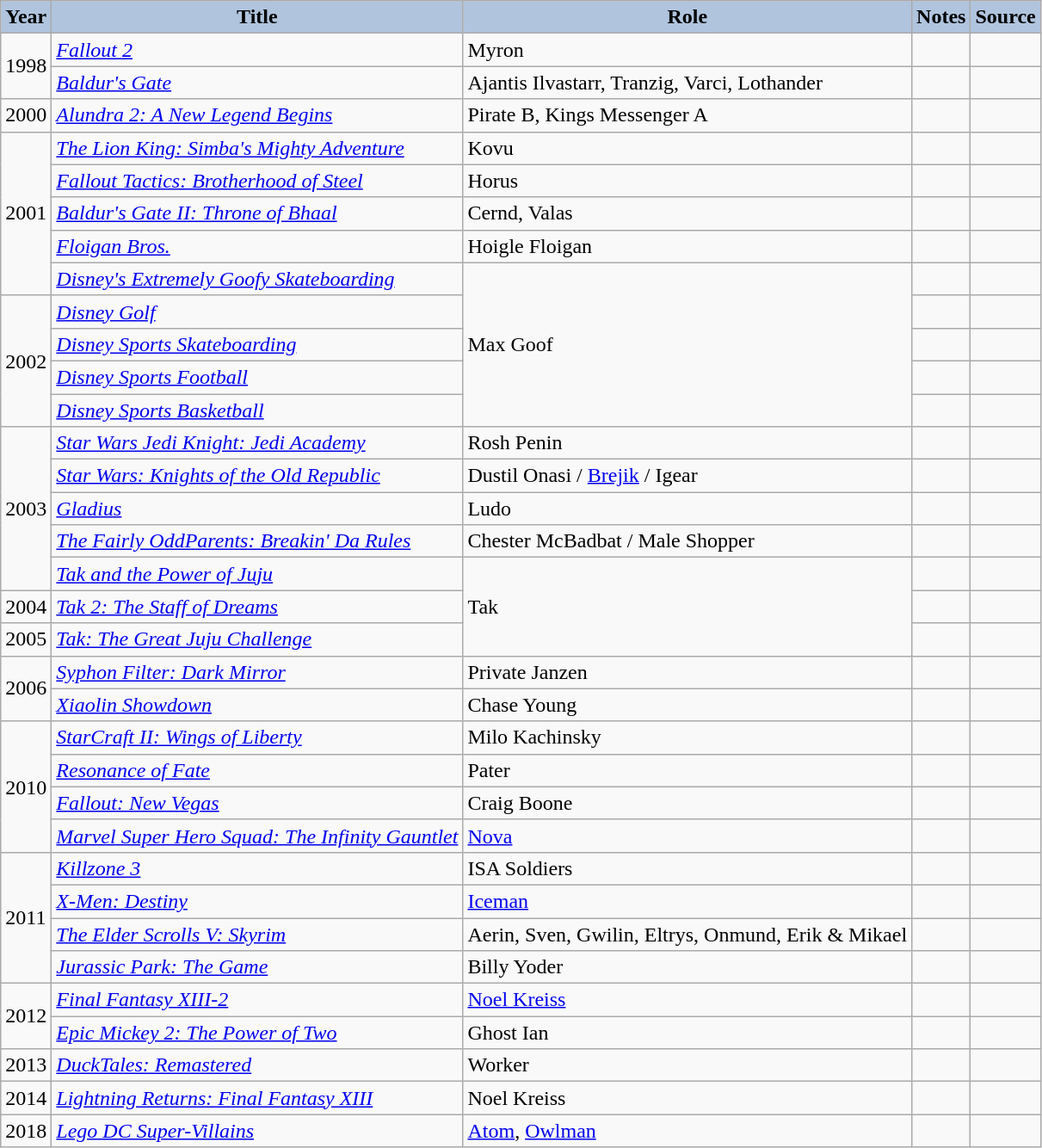<table class="wikitable sortable plainrowheaders">
<tr>
<th style="background:#b0c4de;">Year </th>
<th style="background:#b0c4de;">Title</th>
<th style="background:#b0c4de;">Role </th>
<th style="background:#b0c4de;" class="unsortable">Notes </th>
<th style="background:#b0c4de;" class="unsortable">Source</th>
</tr>
<tr>
<td rowspan=2>1998</td>
<td><em><a href='#'>Fallout 2</a></em></td>
<td>Myron</td>
<td></td>
<td></td>
</tr>
<tr>
<td><em><a href='#'>Baldur's Gate</a></em></td>
<td>Ajantis Ilvastarr, Tranzig, Varci, Lothander</td>
<td></td>
<td></td>
</tr>
<tr>
<td>2000</td>
<td><em><a href='#'>Alundra 2: A New Legend Begins</a></em></td>
<td>Pirate B, Kings Messenger A</td>
<td></td>
<td></td>
</tr>
<tr>
<td rowspan="5">2001</td>
<td><em><a href='#'>The Lion King: Simba's Mighty Adventure</a></em></td>
<td>Kovu</td>
<td></td>
<td></td>
</tr>
<tr>
<td><em><a href='#'>Fallout Tactics: Brotherhood of Steel</a></em></td>
<td>Horus</td>
<td></td>
<td></td>
</tr>
<tr>
<td><em><a href='#'>Baldur's Gate II: Throne of Bhaal</a></em></td>
<td>Cernd, Valas</td>
<td></td>
<td></td>
</tr>
<tr>
<td><em><a href='#'>Floigan Bros.</a></em></td>
<td>Hoigle Floigan</td>
<td></td>
<td></td>
</tr>
<tr>
<td><em><a href='#'>Disney's Extremely Goofy Skateboarding</a></em></td>
<td rowspan="5">Max Goof</td>
<td></td>
<td></td>
</tr>
<tr>
<td rowspan=4>2002</td>
<td><em><a href='#'>Disney Golf</a></em></td>
<td></td>
<td></td>
</tr>
<tr>
<td><em><a href='#'>Disney Sports Skateboarding</a></em></td>
<td></td>
<td></td>
</tr>
<tr>
<td><em><a href='#'>Disney Sports Football</a></em></td>
<td></td>
<td></td>
</tr>
<tr>
<td><em><a href='#'>Disney Sports Basketball</a></em></td>
<td></td>
<td></td>
</tr>
<tr>
<td rowspan=5>2003</td>
<td><em><a href='#'>Star Wars Jedi Knight: Jedi Academy</a></em></td>
<td>Rosh Penin</td>
<td></td>
<td></td>
</tr>
<tr>
<td><em><a href='#'>Star Wars: Knights of the Old Republic</a></em></td>
<td>Dustil Onasi / <a href='#'>Brejik</a> / Igear</td>
<td></td>
<td></td>
</tr>
<tr>
<td><em><a href='#'>Gladius</a></em></td>
<td>Ludo</td>
<td></td>
<td></td>
</tr>
<tr>
<td><em><a href='#'>The Fairly OddParents: Breakin' Da Rules</a></em></td>
<td>Chester McBadbat / Male Shopper</td>
<td></td>
<td></td>
</tr>
<tr>
<td><em><a href='#'>Tak and the Power of Juju</a></em></td>
<td rowspan=3>Tak</td>
<td></td>
<td></td>
</tr>
<tr>
<td>2004</td>
<td><em><a href='#'>Tak 2: The Staff of Dreams</a></em></td>
<td></td>
<td></td>
</tr>
<tr>
<td>2005</td>
<td><em><a href='#'>Tak: The Great Juju Challenge</a></em></td>
<td></td>
<td></td>
</tr>
<tr>
<td rowspan=2>2006</td>
<td><em><a href='#'>Syphon Filter: Dark Mirror</a></em></td>
<td>Private Janzen</td>
<td></td>
<td></td>
</tr>
<tr>
<td><em><a href='#'>Xiaolin Showdown</a></em></td>
<td>Chase Young</td>
<td></td>
<td></td>
</tr>
<tr>
<td rowspan="4">2010</td>
<td><em><a href='#'>StarCraft II: Wings of Liberty</a></em></td>
<td>Milo Kachinsky</td>
<td></td>
<td></td>
</tr>
<tr>
<td><em><a href='#'>Resonance of Fate</a></em></td>
<td>Pater</td>
<td></td>
<td></td>
</tr>
<tr>
<td><em><a href='#'>Fallout: New Vegas</a></em></td>
<td>Craig Boone</td>
<td></td>
<td></td>
</tr>
<tr>
<td><em><a href='#'>Marvel Super Hero Squad: The Infinity Gauntlet</a></em></td>
<td><a href='#'>Nova</a></td>
<td></td>
<td></td>
</tr>
<tr>
<td rowspan=4>2011</td>
<td><em><a href='#'>Killzone 3</a></em></td>
<td>ISA Soldiers</td>
<td></td>
<td></td>
</tr>
<tr>
<td><em><a href='#'>X-Men: Destiny</a></em></td>
<td><a href='#'>Iceman</a></td>
<td></td>
<td></td>
</tr>
<tr>
<td><em><a href='#'>The Elder Scrolls V: Skyrim</a></em></td>
<td>Aerin, Sven, Gwilin, Eltrys, Onmund, Erik & Mikael</td>
<td></td>
<td></td>
</tr>
<tr>
<td><em><a href='#'>Jurassic Park: The Game</a></em></td>
<td>Billy Yoder</td>
<td></td>
<td></td>
</tr>
<tr>
<td rowspan=2>2012</td>
<td><em><a href='#'>Final Fantasy XIII-2</a></em></td>
<td><a href='#'>Noel Kreiss</a></td>
<td></td>
<td></td>
</tr>
<tr>
<td><em><a href='#'>Epic Mickey 2: The Power of Two</a></em></td>
<td>Ghost Ian</td>
<td></td>
<td></td>
</tr>
<tr>
<td>2013</td>
<td><em><a href='#'>DuckTales: Remastered</a></em></td>
<td>Worker</td>
<td></td>
<td></td>
</tr>
<tr>
<td>2014</td>
<td><em><a href='#'>Lightning Returns: Final Fantasy XIII</a></em></td>
<td>Noel Kreiss</td>
<td></td>
<td></td>
</tr>
<tr>
<td>2018</td>
<td><em><a href='#'>Lego DC Super-Villains</a></em></td>
<td><a href='#'>Atom</a>, <a href='#'>Owlman</a></td>
<td></td>
<td></td>
</tr>
</table>
